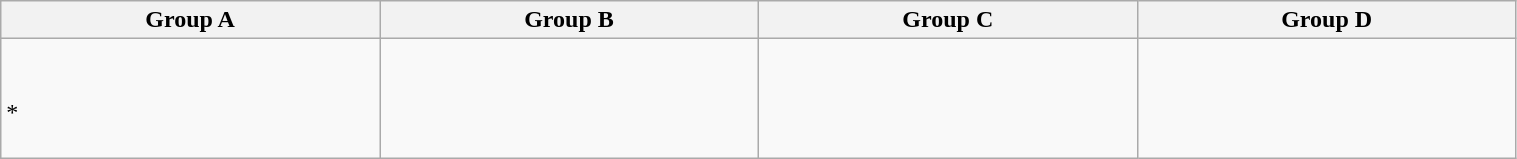<table class="wikitable" width=80%>
<tr>
<th width=25%>Group A</th>
<th width=25%>Group B</th>
<th width=25%>Group C</th>
<th width=25%>Group D</th>
</tr>
<tr>
<td valign=top><br><br>
<s></s> *<br>
<br>
</td>
<td valign=top><br><br>
<br>
<br> 
</td>
<td valign=top><br><br>
<br>
<br> 
</td>
<td valign=top><br><br>
<br>
<br>
</td>
</tr>
</table>
